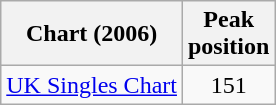<table class="wikitable sortable">
<tr>
<th>Chart (2006)</th>
<th>Peak<br>position</th>
</tr>
<tr>
<td><a href='#'>UK Singles Chart</a></td>
<td style="text-align:center;">151</td>
</tr>
</table>
